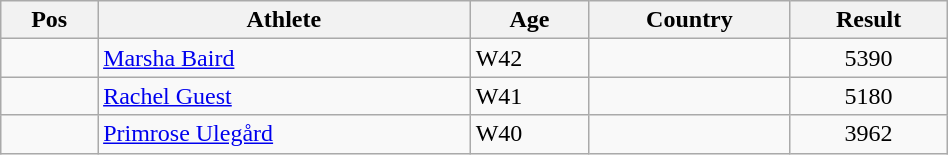<table class="wikitable"  style="text-align:center; width:50%;">
<tr>
<th>Pos</th>
<th>Athlete</th>
<th>Age</th>
<th>Country</th>
<th>Result</th>
</tr>
<tr>
<td align=center></td>
<td align=left><a href='#'>Marsha Baird</a></td>
<td align=left>W42</td>
<td align=left></td>
<td>5390</td>
</tr>
<tr>
<td align=center></td>
<td align=left><a href='#'>Rachel Guest</a></td>
<td align=left>W41</td>
<td align=left></td>
<td>5180</td>
</tr>
<tr>
<td align=center></td>
<td align=left><a href='#'>Primrose Ulegård</a></td>
<td align=left>W40</td>
<td align=left></td>
<td>3962</td>
</tr>
</table>
